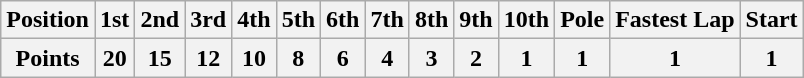<table class="wikitable">
<tr>
<th>Position</th>
<th>1st</th>
<th>2nd</th>
<th>3rd</th>
<th>4th</th>
<th>5th</th>
<th>6th</th>
<th>7th</th>
<th>8th</th>
<th>9th</th>
<th>10th</th>
<th>Pole</th>
<th>Fastest Lap</th>
<th>Start</th>
</tr>
<tr>
<th>Points</th>
<th>20</th>
<th>15</th>
<th>12</th>
<th>10</th>
<th>8</th>
<th>6</th>
<th>4</th>
<th>3</th>
<th>2</th>
<th>1</th>
<th>1</th>
<th>1</th>
<th>1</th>
</tr>
</table>
